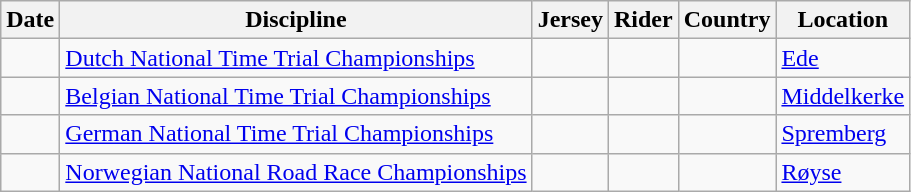<table class="wikitable">
<tr>
<th>Date</th>
<th>Discipline</th>
<th>Jersey</th>
<th>Rider</th>
<th>Country</th>
<th>Location</th>
</tr>
<tr>
<td></td>
<td><a href='#'>Dutch National Time Trial Championships</a></td>
<td></td>
<td></td>
<td></td>
<td><a href='#'>Ede</a></td>
</tr>
<tr>
<td></td>
<td><a href='#'>Belgian National Time Trial Championships</a></td>
<td></td>
<td></td>
<td></td>
<td><a href='#'>Middelkerke</a></td>
</tr>
<tr>
<td></td>
<td><a href='#'>German National Time Trial Championships</a></td>
<td></td>
<td></td>
<td></td>
<td><a href='#'>Spremberg</a></td>
</tr>
<tr>
<td></td>
<td><a href='#'>Norwegian National Road Race Championships</a></td>
<td></td>
<td></td>
<td></td>
<td><a href='#'>Røyse</a></td>
</tr>
</table>
